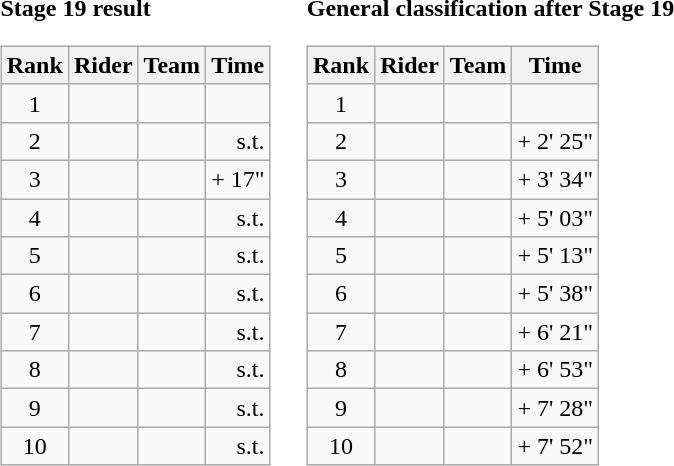<table>
<tr>
<td><strong>Stage 19 result</strong><br><table class="wikitable">
<tr>
<th scope="col">Rank</th>
<th scope="col">Rider</th>
<th scope="col">Team</th>
<th scope="col">Time</th>
</tr>
<tr>
<td style="text-align:center;">1</td>
<td></td>
<td></td>
<td style="text-align:right;"></td>
</tr>
<tr>
<td style="text-align:center;">2</td>
<td></td>
<td></td>
<td style="text-align:right;">s.t.</td>
</tr>
<tr>
<td style="text-align:center;">3</td>
<td></td>
<td></td>
<td style="text-align:right;">+ 17"</td>
</tr>
<tr>
<td style="text-align:center;">4</td>
<td></td>
<td></td>
<td style="text-align:right;">s.t.</td>
</tr>
<tr>
<td style="text-align:center;">5</td>
<td></td>
<td></td>
<td style="text-align:right;">s.t.</td>
</tr>
<tr>
<td style="text-align:center;">6</td>
<td></td>
<td></td>
<td style="text-align:right;">s.t.</td>
</tr>
<tr>
<td style="text-align:center;">7</td>
<td></td>
<td></td>
<td style="text-align:right;">s.t.</td>
</tr>
<tr>
<td style="text-align:center;">8</td>
<td></td>
<td></td>
<td style="text-align:right;">s.t.</td>
</tr>
<tr>
<td style="text-align:center;">9</td>
<td></td>
<td></td>
<td style="text-align:right;">s.t.</td>
</tr>
<tr>
<td style="text-align:center;">10</td>
<td></td>
<td></td>
<td style="text-align:right;">s.t.</td>
</tr>
</table>
</td>
<td></td>
<td><strong>General classification after Stage 19</strong><br><table class="wikitable">
<tr>
<th scope="col">Rank</th>
<th scope="col">Rider</th>
<th scope="col">Team</th>
<th scope="col">Time</th>
</tr>
<tr>
<td style="text-align:center;">1</td>
<td></td>
<td></td>
<td style="text-align:right;"></td>
</tr>
<tr>
<td style="text-align:center;">2</td>
<td></td>
<td></td>
<td style="text-align:right;">+ 2' 25"</td>
</tr>
<tr>
<td style="text-align:center;">3</td>
<td></td>
<td></td>
<td style="text-align:right;">+ 3' 34"</td>
</tr>
<tr>
<td style="text-align:center;">4</td>
<td></td>
<td></td>
<td style="text-align:right;">+ 5' 03"</td>
</tr>
<tr>
<td style="text-align:center;">5</td>
<td></td>
<td></td>
<td style="text-align:right;">+ 5' 13"</td>
</tr>
<tr>
<td style="text-align:center;">6</td>
<td></td>
<td></td>
<td style="text-align:right;">+ 5' 38"</td>
</tr>
<tr>
<td style="text-align:center;">7</td>
<td></td>
<td></td>
<td style="text-align:right;">+ 6' 21"</td>
</tr>
<tr>
<td style="text-align:center;">8</td>
<td></td>
<td></td>
<td style="text-align:right;">+ 6' 53"</td>
</tr>
<tr>
<td style="text-align:center;">9</td>
<td></td>
<td></td>
<td style="text-align:right;">+ 7' 28"</td>
</tr>
<tr>
<td style="text-align:center;">10</td>
<td></td>
<td></td>
<td style="text-align:right;">+ 7' 52"</td>
</tr>
</table>
</td>
</tr>
</table>
